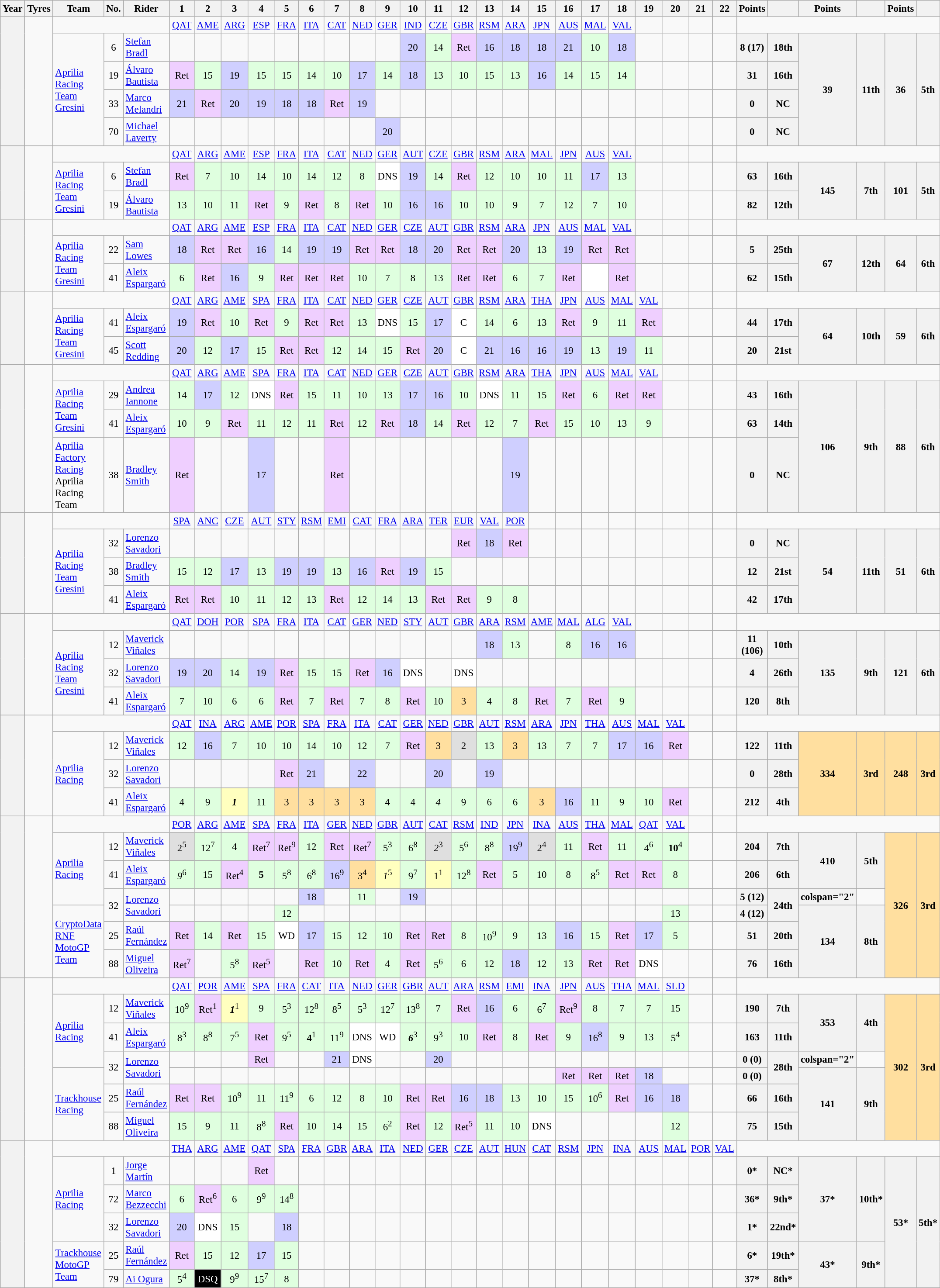<table class="wikitable" style="text-align:center; font-size:95%;">
<tr>
<th scope="col">Year</th>
<th scope="col">Tyres</th>
<th scope="col">Team</th>
<th scope="col">No.</th>
<th scope="col">Rider</th>
<th scope="col">1</th>
<th scope="col">2</th>
<th scope="col">3</th>
<th scope="col">4</th>
<th scope="col">5</th>
<th scope="col">6</th>
<th scope="col">7</th>
<th scope="col">8</th>
<th scope="col">9</th>
<th scope="col">10</th>
<th scope="col">11</th>
<th scope="col">12</th>
<th scope="col">13</th>
<th scope="col">14</th>
<th scope="col">15</th>
<th scope="col">16</th>
<th scope="col">17</th>
<th scope="col">18</th>
<th scope="col">19</th>
<th scope="col">20</th>
<th scope="col">21</th>
<th scope="col">22</th>
<th scope="col">Points</th>
<th scope="col"></th>
<th scope="col">Points</th>
<th scope="col"></th>
<th scope="col">Points</th>
<th scope="col"></th>
</tr>
<tr>
<th scope="row" rowspan="5"></th>
<td rowspan="5"></td>
<td colspan="3"></td>
<td><a href='#'>QAT</a></td>
<td><a href='#'>AME</a></td>
<td><a href='#'>ARG</a></td>
<td><a href='#'>ESP</a></td>
<td><a href='#'>FRA</a></td>
<td><a href='#'>ITA</a></td>
<td><a href='#'>CAT</a></td>
<td><a href='#'>NED</a></td>
<td><a href='#'>GER</a></td>
<td><a href='#'>IND</a></td>
<td><a href='#'>CZE</a></td>
<td><a href='#'>GBR</a></td>
<td><a href='#'>RSM</a></td>
<td><a href='#'>ARA</a></td>
<td><a href='#'>JPN</a></td>
<td><a href='#'>AUS</a></td>
<td><a href='#'>MAL</a></td>
<td><a href='#'>VAL</a></td>
<td></td>
<td></td>
<td></td>
<td></td>
<td colspan="6"></td>
</tr>
<tr>
<td style="text-align:left;" rowspan="4"> <a href='#'>Aprilia Racing Team Gresini</a></td>
<td>6</td>
<td style="text-align:left;"> <a href='#'>Stefan Bradl</a></td>
<td></td>
<td></td>
<td></td>
<td></td>
<td></td>
<td></td>
<td></td>
<td></td>
<td></td>
<td style="background:#cfcfff;">20</td>
<td style="background:#dfffdf;">14</td>
<td style="background:#efcfff;">Ret</td>
<td style="background:#cfcfff;">16</td>
<td style="background:#cfcfff;">18</td>
<td style="background:#cfcfff;">18</td>
<td style="background:#cfcfff;">21</td>
<td style="background:#dfffdf;">10</td>
<td style="background:#cfcfff;">18</td>
<td></td>
<td></td>
<td></td>
<td></td>
<th>8 (17)</th>
<th>18th</th>
<th rowspan="4">39</th>
<th rowspan="4">11th</th>
<th rowspan="4">36</th>
<th rowspan="4">5th</th>
</tr>
<tr>
<td>19</td>
<td style="text-align:left;"> <a href='#'>Álvaro Bautista</a></td>
<td style="background:#efcfff;">Ret</td>
<td style="background:#dfffdf;">15</td>
<td style="background:#cfcfff;">19</td>
<td style="background:#dfffdf;">15</td>
<td style="background:#dfffdf;">15</td>
<td style="background:#dfffdf;">14</td>
<td style="background:#dfffdf;">10</td>
<td style="background:#cfcfff;">17</td>
<td style="background:#dfffdf;">14</td>
<td style="background:#cfcfff;">18</td>
<td style="background:#dfffdf;">13</td>
<td style="background:#dfffdf;">10</td>
<td style="background:#dfffdf;">15</td>
<td style="background:#dfffdf;">13</td>
<td style="background:#cfcfff;">16</td>
<td style="background:#dfffdf;">14</td>
<td style="background:#dfffdf;">15</td>
<td style="background:#dfffdf;">14</td>
<td></td>
<td></td>
<td></td>
<td></td>
<th>31</th>
<th>16th</th>
</tr>
<tr>
<td>33</td>
<td style="text-align:left;"> <a href='#'>Marco Melandri</a></td>
<td style="background:#cfcfff;">21</td>
<td style="background:#efcfff;">Ret</td>
<td style="background:#cfcfff;">20</td>
<td style="background:#cfcfff;">19</td>
<td style="background:#cfcfff;">18</td>
<td style="background:#cfcfff;">18</td>
<td style="background:#efcfff;">Ret</td>
<td style="background:#cfcfff;">19</td>
<td></td>
<td></td>
<td></td>
<td></td>
<td></td>
<td></td>
<td></td>
<td></td>
<td></td>
<td></td>
<td></td>
<td></td>
<td></td>
<td></td>
<th>0</th>
<th>NC</th>
</tr>
<tr>
<td>70</td>
<td style="text-align:left;"> <a href='#'>Michael Laverty</a></td>
<td></td>
<td></td>
<td></td>
<td></td>
<td></td>
<td></td>
<td></td>
<td></td>
<td style="background:#CFCFFF;">20</td>
<td></td>
<td></td>
<td></td>
<td></td>
<td></td>
<td></td>
<td></td>
<td></td>
<td></td>
<td></td>
<td></td>
<td></td>
<td></td>
<th>0</th>
<th>NC</th>
</tr>
<tr>
<th scope="row" rowspan="3"></th>
<td rowspan="3"></td>
<td colspan="3"></td>
<td><a href='#'>QAT</a></td>
<td><a href='#'>ARG</a></td>
<td><a href='#'>AME</a></td>
<td><a href='#'>ESP</a></td>
<td><a href='#'>FRA</a></td>
<td><a href='#'>ITA</a></td>
<td><a href='#'>CAT</a></td>
<td><a href='#'>NED</a></td>
<td><a href='#'>GER</a></td>
<td><a href='#'>AUT</a></td>
<td><a href='#'>CZE</a></td>
<td><a href='#'>GBR</a></td>
<td><a href='#'>RSM</a></td>
<td><a href='#'>ARA</a></td>
<td><a href='#'>MAL</a></td>
<td><a href='#'>JPN</a></td>
<td><a href='#'>AUS</a></td>
<td><a href='#'>VAL</a></td>
<td></td>
<td></td>
<td></td>
<td></td>
<td colspan="6"></td>
</tr>
<tr>
<td style="text-align:left;" rowspan="2"> <a href='#'>Aprilia Racing Team Gresini</a></td>
<td>6</td>
<td style="text-align:left;"> <a href='#'>Stefan Bradl</a></td>
<td style="background:#efcfff;">Ret</td>
<td style="background:#dfffdf;">7</td>
<td style="background:#dfffdf;">10</td>
<td style="background:#dfffdf;">14</td>
<td style="background:#dfffdf;">10</td>
<td style="background:#dfffdf;">14</td>
<td style="background:#dfffdf;">12</td>
<td style="background:#dfffdf;">8</td>
<td style="background:#ffffff;">DNS</td>
<td style="background:#cfcfff;">19</td>
<td style="background:#dfffdf;">14</td>
<td style="background:#efcfff;">Ret</td>
<td style="background:#dfffdf;">12</td>
<td style="background:#dfffdf;">10</td>
<td style="background:#dfffdf;">10</td>
<td style="background:#dfffdf;">11</td>
<td style="background:#cfcfff;">17</td>
<td style="background:#dfffdf;">13</td>
<td></td>
<td></td>
<td></td>
<td></td>
<th>63</th>
<th>16th</th>
<th rowspan="2">145</th>
<th rowspan="2">7th</th>
<th rowspan="2">101</th>
<th rowspan="2">5th</th>
</tr>
<tr>
<td>19</td>
<td style="text-align:left;"> <a href='#'>Álvaro Bautista</a></td>
<td style="background:#dfffdf;">13</td>
<td style="background:#dfffdf;">10</td>
<td style="background:#dfffdf;">11</td>
<td style="background:#efcfff;">Ret</td>
<td style="background:#dfffdf;">9</td>
<td style="background:#efcfff;">Ret</td>
<td style="background:#dfffdf;">8</td>
<td style="background:#efcfff;">Ret</td>
<td style="background:#dfffdf;">10</td>
<td style="background:#cfcfff;">16</td>
<td style="background:#cfcfff;">16</td>
<td style="background:#dfffdf;">10</td>
<td style="background:#dfffdf;">10</td>
<td style="background:#dfffdf;">9</td>
<td style="background:#dfffdf;">7</td>
<td style="background:#dfffdf;">12</td>
<td style="background:#dfffdf;">7</td>
<td style="background:#dfffdf;">10</td>
<td></td>
<td></td>
<td></td>
<td></td>
<th>82</th>
<th>12th</th>
</tr>
<tr>
<th scope="row" rowspan="3"></th>
<td rowspan="3"></td>
<td colspan="3"></td>
<td><a href='#'>QAT</a></td>
<td><a href='#'>ARG</a></td>
<td><a href='#'>AME</a></td>
<td><a href='#'>ESP</a></td>
<td><a href='#'>FRA</a></td>
<td><a href='#'>ITA</a></td>
<td><a href='#'>CAT</a></td>
<td><a href='#'>NED</a></td>
<td><a href='#'>GER</a></td>
<td><a href='#'>CZE</a></td>
<td><a href='#'>AUT</a></td>
<td><a href='#'>GBR</a></td>
<td><a href='#'>RSM</a></td>
<td><a href='#'>ARA</a></td>
<td><a href='#'>JPN</a></td>
<td><a href='#'>AUS</a></td>
<td><a href='#'>MAL</a></td>
<td><a href='#'>VAL</a></td>
<td></td>
<td></td>
<td></td>
<td></td>
<td colspan="6"></td>
</tr>
<tr>
<td style="text-align:left;" rowspan="2"> <a href='#'>Aprilia Racing Team Gresini</a></td>
<td>22</td>
<td style="text-align:left;"> <a href='#'>Sam Lowes</a></td>
<td style="background:#cfcfff;">18</td>
<td style="background:#efcfff;">Ret</td>
<td style="background:#efcfff;">Ret</td>
<td style="background:#cfcfff;">16</td>
<td style="background:#dfffdf;">14</td>
<td style="background:#cfcfff;">19</td>
<td style="background:#cfcfff;">19</td>
<td style="background:#efcfff;">Ret</td>
<td style="background:#efcfff;">Ret</td>
<td style="background:#cfcfff;">18</td>
<td style="background:#cfcfff;">20</td>
<td style="background:#efcfff;">Ret</td>
<td style="background:#efcfff;">Ret</td>
<td style="background:#cfcfff;">20</td>
<td style="background:#dfffdf;">13</td>
<td style="background:#cfcfff;">19</td>
<td style="background:#efcfff;">Ret</td>
<td style="background:#efcfff;">Ret</td>
<td></td>
<td></td>
<td></td>
<td></td>
<th>5</th>
<th>25th</th>
<th rowspan="2">67</th>
<th rowspan="2">12th</th>
<th rowspan="2">64</th>
<th rowspan="2">6th</th>
</tr>
<tr>
<td>41</td>
<td style="text-align:left;"> <a href='#'>Aleix Espargaró</a></td>
<td style="background:#dfffdf;">6</td>
<td style="background:#efcfff;">Ret</td>
<td style="background:#cfcfff;">16</td>
<td style="background:#dfffdf;">9</td>
<td style="background:#efcfff;">Ret</td>
<td style="background:#efcfff;">Ret</td>
<td style="background:#efcfff;">Ret</td>
<td style="background:#dfffdf;">10</td>
<td style="background:#dfffdf;">7</td>
<td style="background:#dfffdf;">8</td>
<td style="background:#dfffdf;">13</td>
<td style="background:#efcfff;">Ret</td>
<td style="background:#efcfff;">Ret</td>
<td style="background:#dfffdf;">6</td>
<td style="background:#dfffdf;">7</td>
<td style="background:#efcfff;">Ret</td>
<td style="background:#ffffff;"></td>
<td style="background:#efcfff;">Ret</td>
<td></td>
<td></td>
<td></td>
<td></td>
<th>62</th>
<th>15th</th>
</tr>
<tr>
<th scope="row" rowspan="3"></th>
<td rowspan="3"></td>
<td colspan="3"></td>
<td><a href='#'>QAT</a></td>
<td><a href='#'>ARG</a></td>
<td><a href='#'>AME</a></td>
<td><a href='#'>SPA</a></td>
<td><a href='#'>FRA</a></td>
<td><a href='#'>ITA</a></td>
<td><a href='#'>CAT</a></td>
<td><a href='#'>NED</a></td>
<td><a href='#'>GER</a></td>
<td><a href='#'>CZE</a></td>
<td><a href='#'>AUT</a></td>
<td><a href='#'>GBR</a></td>
<td><a href='#'>RSM</a></td>
<td><a href='#'>ARA</a></td>
<td><a href='#'>THA</a></td>
<td><a href='#'>JPN</a></td>
<td><a href='#'>AUS</a></td>
<td><a href='#'>MAL</a></td>
<td><a href='#'>VAL</a></td>
<td></td>
<td></td>
<td></td>
<td colspan="6"></td>
</tr>
<tr>
<td style="text-align:left;" rowspan="2"> <a href='#'>Aprilia Racing Team Gresini</a></td>
<td>41</td>
<td style="text-align:left;"> <a href='#'>Aleix Espargaró</a></td>
<td style="background:#cfcfff;">19</td>
<td style="background:#efcfff;">Ret</td>
<td style="background:#dfffdf;">10</td>
<td style="background:#efcfff;">Ret</td>
<td style="background:#dfffdf;">9</td>
<td style="background:#efcfff;">Ret</td>
<td style="background:#efcfff;">Ret</td>
<td style="background:#dfffdf;">13</td>
<td style="background:#ffffff;">DNS</td>
<td style="background:#dfffdf;">15</td>
<td style="background:#cfcfff;">17</td>
<td style="background:#ffffff;">C</td>
<td style="background:#dfffdf;">14</td>
<td style="background:#dfffdf;">6</td>
<td style="background:#dfffdf;">13</td>
<td style="background:#efcfff;">Ret</td>
<td style="background:#dfffdf;">9</td>
<td style="background:#dfffdf;">11</td>
<td style="background:#efcfff;">Ret</td>
<td></td>
<td></td>
<td></td>
<th>44</th>
<th>17th</th>
<th rowspan="2">64</th>
<th rowspan="2">10th</th>
<th rowspan="2">59</th>
<th rowspan="2">6th</th>
</tr>
<tr>
<td>45</td>
<td style="text-align:left;"> <a href='#'>Scott Redding</a></td>
<td style="background:#cfcfff;">20</td>
<td style="background:#dfffdf;">12</td>
<td style="background:#cfcfff;">17</td>
<td style="background:#dfffdf;">15</td>
<td style="background:#efcfff;">Ret</td>
<td style="background:#efcfff;">Ret</td>
<td style="background:#dfffdf;">12</td>
<td style="background:#dfffdf;">14</td>
<td style="background:#dfffdf;">15</td>
<td style="background:#efcfff;">Ret</td>
<td style="background:#cfcfff;">20</td>
<td style="background:#ffffff;">C</td>
<td style="background:#cfcfff;">21</td>
<td style="background:#cfcfff;">16</td>
<td style="background:#cfcfff;">16</td>
<td style="background:#cfcfff;">19</td>
<td style="background:#dfffdf;">13</td>
<td style="background:#cfcfff;">19</td>
<td style="background:#dfffdf;">11</td>
<td></td>
<td></td>
<td></td>
<th>20</th>
<th>21st</th>
</tr>
<tr>
<th scope="row" rowspan="4"></th>
<td rowspan="4"></td>
<td colspan="3"></td>
<td><a href='#'>QAT</a></td>
<td><a href='#'>ARG</a></td>
<td><a href='#'>AME</a></td>
<td><a href='#'>SPA</a></td>
<td><a href='#'>FRA</a></td>
<td><a href='#'>ITA</a></td>
<td><a href='#'>CAT</a></td>
<td><a href='#'>NED</a></td>
<td><a href='#'>GER</a></td>
<td><a href='#'>CZE</a></td>
<td><a href='#'>AUT</a></td>
<td><a href='#'>GBR</a></td>
<td><a href='#'>RSM</a></td>
<td><a href='#'>ARA</a></td>
<td><a href='#'>THA</a></td>
<td><a href='#'>JPN</a></td>
<td><a href='#'>AUS</a></td>
<td><a href='#'>MAL</a></td>
<td><a href='#'>VAL</a></td>
<td></td>
<td></td>
<td></td>
<td colspan="6"></td>
</tr>
<tr>
<td style="text-align:left;" rowspan="2"> <a href='#'>Aprilia Racing Team Gresini</a></td>
<td>29</td>
<td style="text-align:left;"> <a href='#'>Andrea Iannone</a></td>
<td style="background:#dfffdf;">14</td>
<td style="background:#cfcfff;">17</td>
<td style="background:#dfffdf;">12</td>
<td style="background:#ffffff;">DNS</td>
<td style="background:#efcfff;">Ret</td>
<td style="background:#dfffdf;">15</td>
<td style="background:#dfffdf;">11</td>
<td style="background:#dfffdf;">10</td>
<td style="background:#dfffdf;">13</td>
<td style="background:#cfcfff;">17</td>
<td style="background:#cfcfff;">16</td>
<td style="background:#dfffdf;">10</td>
<td style="background:#ffffff;">DNS</td>
<td style="background:#dfffdf;">11</td>
<td style="background:#dfffdf;">15</td>
<td style="background:#efcfff;">Ret</td>
<td style="background:#dfffdf;">6</td>
<td style="background:#efcfff;">Ret</td>
<td style="background:#efcfff;">Ret</td>
<td></td>
<td></td>
<td></td>
<th>43</th>
<th>16th</th>
<th rowspan="3">106</th>
<th rowspan="3">9th</th>
<th rowspan="3">88</th>
<th rowspan="3">6th</th>
</tr>
<tr>
<td>41</td>
<td style="text-align:left;"> <a href='#'>Aleix Espargaró</a></td>
<td style="background:#dfffdf;">10</td>
<td style="background:#dfffdf;">9</td>
<td style="background:#efcfff;">Ret</td>
<td style="background:#dfffdf;">11</td>
<td style="background:#dfffdf;">12</td>
<td style="background:#dfffdf;">11</td>
<td style="background:#efcfff;">Ret</td>
<td style="background:#dfffdf;">12</td>
<td style="background:#efcfff;">Ret</td>
<td style="background:#cfcfff;">18</td>
<td style="background:#dfffdf;">14</td>
<td style="background:#efcfff;">Ret</td>
<td style="background:#dfffdf;">12</td>
<td style="background:#dfffdf;">7</td>
<td style="background:#efcfff;">Ret</td>
<td style="background:#dfffdf;">15</td>
<td style="background:#dfffdf;">10</td>
<td style="background:#dfffdf;">13</td>
<td style="background:#dfffdf;">9</td>
<td></td>
<td></td>
<td></td>
<th>63</th>
<th>14th</th>
</tr>
<tr>
<td style="text-align:left;"> <a href='#'>Aprilia Factory Racing</a><br> Aprilia Racing Team</td>
<td>38</td>
<td style="text-align:left;"> <a href='#'>Bradley Smith</a></td>
<td style="background:#efcfff;">Ret</td>
<td></td>
<td></td>
<td style="background:#cfcfff;">17</td>
<td></td>
<td></td>
<td style="background:#efcfff;">Ret</td>
<td></td>
<td></td>
<td></td>
<td></td>
<td></td>
<td></td>
<td style="background:#cfcfff;">19</td>
<td></td>
<td></td>
<td></td>
<td></td>
<td></td>
<td></td>
<td></td>
<td></td>
<th>0</th>
<th>NC</th>
</tr>
<tr>
<th scope="row" rowspan="4"></th>
<td rowspan="4"></td>
<td colspan="3"></td>
<td><a href='#'>SPA</a></td>
<td><a href='#'>ANC</a></td>
<td><a href='#'>CZE</a></td>
<td><a href='#'>AUT</a></td>
<td><a href='#'>STY</a></td>
<td><a href='#'>RSM</a></td>
<td><a href='#'>EMI</a></td>
<td><a href='#'>CAT</a></td>
<td><a href='#'>FRA</a></td>
<td><a href='#'>ARA</a></td>
<td><a href='#'>TER</a></td>
<td><a href='#'>EUR</a></td>
<td><a href='#'>VAL</a></td>
<td><a href='#'>POR</a></td>
<td></td>
<td></td>
<td></td>
<td></td>
<td></td>
<td></td>
<td></td>
<td></td>
<td colspan="6"></td>
</tr>
<tr>
<td style="text-align:left;" rowspan="3"> <a href='#'>Aprilia Racing Team Gresini</a></td>
<td>32</td>
<td style="text-align:left;"> <a href='#'>Lorenzo Savadori</a></td>
<td></td>
<td></td>
<td></td>
<td></td>
<td></td>
<td></td>
<td></td>
<td></td>
<td></td>
<td></td>
<td></td>
<td style="background:#efcfff;">Ret</td>
<td style="background:#cfcfff;">18</td>
<td style="background:#efcfff;">Ret</td>
<td></td>
<td></td>
<td></td>
<td></td>
<td></td>
<td></td>
<td></td>
<td></td>
<th>0</th>
<th>NC</th>
<th rowspan="3">54</th>
<th rowspan="3">11th</th>
<th rowspan="3">51</th>
<th rowspan="3">6th</th>
</tr>
<tr>
<td>38</td>
<td style="text-align:left;"> <a href='#'>Bradley Smith</a></td>
<td style="background:#dfffdf;">15</td>
<td style="background:#dfffdf;">12</td>
<td style="background:#cfcfff;">17</td>
<td style="background:#dfffdf;">13</td>
<td style="background:#cfcfff;">19</td>
<td style="background:#cfcfff;">19</td>
<td style="background:#dfffdf;">13</td>
<td style="background:#cfcfff;">16</td>
<td style="background:#efcfff;">Ret</td>
<td style="background:#cfcfff;">19</td>
<td style="background:#dfffdf;">15</td>
<td></td>
<td></td>
<td></td>
<td></td>
<td></td>
<td></td>
<td></td>
<td></td>
<td></td>
<td></td>
<td></td>
<th>12</th>
<th>21st</th>
</tr>
<tr>
<td>41</td>
<td style="text-align:left;"> <a href='#'>Aleix Espargaró</a></td>
<td style="background:#efcfff;">Ret</td>
<td style="background:#efcfff;">Ret</td>
<td style="background:#dfffdf;">10</td>
<td style="background:#dfffdf;">11</td>
<td style="background:#dfffdf;">12</td>
<td style="background:#dfffdf;">13</td>
<td style="background:#efcfff;">Ret</td>
<td style="background:#dfffdf;">12</td>
<td style="background:#dfffdf;">14</td>
<td style="background:#dfffdf;">13</td>
<td style="background:#efcfff;">Ret</td>
<td style="background:#efcfff;">Ret</td>
<td style="background:#dfffdf;">9</td>
<td style="background:#dfffdf;">8</td>
<td></td>
<td></td>
<td></td>
<td></td>
<td></td>
<td></td>
<td></td>
<td></td>
<th>42</th>
<th>17th</th>
</tr>
<tr>
<th scope="row" rowspan="4"></th>
<td rowspan="4"></td>
<td colspan="3"></td>
<td><a href='#'>QAT</a></td>
<td><a href='#'>DOH</a></td>
<td><a href='#'>POR</a></td>
<td><a href='#'>SPA</a></td>
<td><a href='#'>FRA</a></td>
<td><a href='#'>ITA</a></td>
<td><a href='#'>CAT</a></td>
<td><a href='#'>GER</a></td>
<td><a href='#'>NED</a></td>
<td><a href='#'>STY</a></td>
<td><a href='#'>AUT</a></td>
<td><a href='#'>GBR</a></td>
<td><a href='#'>ARA</a></td>
<td><a href='#'>RSM</a></td>
<td><a href='#'>AME</a></td>
<td><a href='#'>MAL</a></td>
<td><a href='#'>ALG</a></td>
<td><a href='#'>VAL</a></td>
<td></td>
<td></td>
<td></td>
<td></td>
<td colspan="6"></td>
</tr>
<tr>
<td style="text-align:left;" rowspan="3"> <a href='#'>Aprilia Racing Team Gresini</a></td>
<td>12</td>
<td style="text-align:left;"> <a href='#'>Maverick Viñales</a></td>
<td></td>
<td></td>
<td></td>
<td></td>
<td></td>
<td></td>
<td></td>
<td></td>
<td></td>
<td></td>
<td></td>
<td></td>
<td style="background:#cfcfff;">18</td>
<td style="background:#dfffdf;">13</td>
<td></td>
<td style="background:#dfffdf;">8</td>
<td style="background:#cfcfff;">16</td>
<td style="background:#cfcfff;">16</td>
<td></td>
<td></td>
<td></td>
<td></td>
<th>11 (106)</th>
<th>10th</th>
<th rowspan="3">135</th>
<th rowspan="3">9th</th>
<th rowspan="3">121</th>
<th rowspan="3">6th</th>
</tr>
<tr>
<td>32</td>
<td style="text-align:left;"> <a href='#'>Lorenzo Savadori</a></td>
<td style="background:#cfcfff;">19</td>
<td style="background:#cfcfff;">20</td>
<td style="background:#dfffdf;">14</td>
<td style="background:#cfcfff;">19</td>
<td style="background:#efcfff;">Ret</td>
<td style="background:#dfffdf;">15</td>
<td style="background:#dfffdf;">15</td>
<td style="background:#efcfff;">Ret</td>
<td style="background:#cfcfff;">16</td>
<td style="background:#ffffff;">DNS</td>
<td></td>
<td style="background:#ffffff;">DNS</td>
<td></td>
<td></td>
<td></td>
<td></td>
<td></td>
<td></td>
<td></td>
<td></td>
<td></td>
<td></td>
<th>4</th>
<th>26th</th>
</tr>
<tr>
<td>41</td>
<td style="text-align:left;"> <a href='#'>Aleix Espargaró</a></td>
<td style="background:#dfffdf;">7</td>
<td style="background:#dfffdf;">10</td>
<td style="background:#dfffdf;">6</td>
<td style="background:#dfffdf;">6</td>
<td style="background:#efcfff;">Ret</td>
<td style="background:#dfffdf;">7</td>
<td style="background:#efcfff;">Ret</td>
<td style="background:#dfffdf;">7</td>
<td style="background:#dfffdf;">8</td>
<td style="background:#efcfff;">Ret</td>
<td style="background:#dfffdf;">10</td>
<td style="background:#ffdf9f;">3</td>
<td style="background:#dfffdf;">4</td>
<td style="background:#dfffdf;">8</td>
<td style="background:#efcfff;">Ret</td>
<td style="background:#dfffdf;">7</td>
<td style="background:#efcfff;">Ret</td>
<td style="background:#dfffdf;">9</td>
<td></td>
<td></td>
<td></td>
<td></td>
<th>120</th>
<th>8th</th>
</tr>
<tr>
<th scope="row" rowspan="4"></th>
<td rowspan="4"></td>
<td colspan="3"></td>
<td><a href='#'>QAT</a></td>
<td><a href='#'>INA</a></td>
<td><a href='#'>ARG</a></td>
<td><a href='#'>AME</a></td>
<td><a href='#'>POR</a></td>
<td><a href='#'>SPA</a></td>
<td><a href='#'>FRA</a></td>
<td><a href='#'>ITA</a></td>
<td><a href='#'>CAT</a></td>
<td><a href='#'>GER</a></td>
<td><a href='#'>NED</a></td>
<td><a href='#'>GBR</a></td>
<td><a href='#'>AUT</a></td>
<td><a href='#'>RSM</a></td>
<td><a href='#'>ARA</a></td>
<td><a href='#'>JPN</a></td>
<td><a href='#'>THA</a></td>
<td><a href='#'>AUS</a></td>
<td><a href='#'>MAL</a></td>
<td><a href='#'>VAL</a></td>
<td></td>
<td></td>
<td colspan="6"></td>
</tr>
<tr>
<td style="text-align:left;" rowspan="3"> <a href='#'>Aprilia Racing</a></td>
<td>12</td>
<td style="text-align:left;"> <a href='#'>Maverick Viñales</a></td>
<td style="background:#dfffdf;">12</td>
<td style="background:#cfcfff;">16</td>
<td style="background:#dfffdf;">7</td>
<td style="background:#dfffdf;">10</td>
<td style="background:#dfffdf;">10</td>
<td style="background:#dfffdf;">14</td>
<td style="background:#dfffdf;">10</td>
<td style="background:#dfffdf;">12</td>
<td style="background:#dfffdf;">7</td>
<td style="background:#efcfff;">Ret</td>
<td style="background:#ffdf9f;">3</td>
<td style="background:#dfdfdf;">2</td>
<td style="background:#dfffdf;">13</td>
<td style="background:#ffdf9f;">3</td>
<td style="background:#dfffdf;">13</td>
<td style="background:#dfffdf;">7</td>
<td style="background:#dfffdf;">7</td>
<td style="background:#cfcfff;">17</td>
<td style="background:#cfcfff;">16</td>
<td style="background:#efcfff;">Ret</td>
<td></td>
<td></td>
<th>122</th>
<th>11th</th>
<th rowspan="3" style="background:#FFDF9F;">334</th>
<th rowspan="3" style="background:#FFDF9F;">3rd</th>
<th rowspan="3" style="background:#FFDF9F;">248</th>
<th rowspan="3" style="background:#FFDF9F;">3rd</th>
</tr>
<tr>
<td>32</td>
<td style="text-align:left;"> <a href='#'>Lorenzo Savadori</a></td>
<td></td>
<td></td>
<td></td>
<td></td>
<td style="background:#efcfff;">Ret</td>
<td style="background:#cfcfff;">21</td>
<td></td>
<td style="background:#cfcfff;">22</td>
<td></td>
<td></td>
<td style="background:#cfcfff;">20</td>
<td></td>
<td style="background:#cfcfff;">19</td>
<td></td>
<td></td>
<td></td>
<td></td>
<td></td>
<td></td>
<td></td>
<td></td>
<td></td>
<th>0</th>
<th>28th</th>
</tr>
<tr>
<td>41</td>
<td style="text-align:left;"> <a href='#'>Aleix Espargaró</a></td>
<td style="background:#dfffdf;">4</td>
<td style="background:#dfffdf;">9</td>
<td style="background:#ffffbf;"><strong><em>1</em></strong></td>
<td style="background:#dfffdf;">11</td>
<td style="background:#ffdf9f;">3</td>
<td style="background:#ffdf9f;">3</td>
<td style="background:#ffdf9f;">3</td>
<td style="background:#ffdf9f;">3</td>
<td style="background:#dfffdf;"><strong>4</strong></td>
<td style="background:#dfffdf;">4</td>
<td style="background:#dfffdf;"><em>4</em></td>
<td style="background:#dfffdf;">9</td>
<td style="background:#dfffdf;">6</td>
<td style="background:#dfffdf;">6</td>
<td style="background:#ffdf9f;">3</td>
<td style="background:#cfcfff;">16</td>
<td style="background:#dfffdf;">11</td>
<td style="background:#dfffdf;">9</td>
<td style="background:#dfffdf;">10</td>
<td style="background:#efcfff;">Ret</td>
<td></td>
<td></td>
<th>212</th>
<th>4th</th>
</tr>
<tr>
<th scope="row" rowspan="7"></th>
<td rowspan="7"></td>
<td colspan="3"></td>
<td><a href='#'>POR</a></td>
<td><a href='#'>ARG</a></td>
<td><a href='#'>AME</a></td>
<td><a href='#'>SPA</a></td>
<td><a href='#'>FRA</a></td>
<td><a href='#'>ITA</a></td>
<td><a href='#'>GER</a></td>
<td><a href='#'>NED</a></td>
<td><a href='#'>GBR</a></td>
<td><a href='#'>AUT</a></td>
<td><a href='#'>CAT</a></td>
<td><a href='#'>RSM</a></td>
<td><a href='#'>IND</a></td>
<td><a href='#'>JPN</a></td>
<td><a href='#'>INA</a></td>
<td><a href='#'>AUS</a></td>
<td><a href='#'>THA</a></td>
<td><a href='#'>MAL</a></td>
<td><a href='#'>QAT</a></td>
<td><a href='#'>VAL</a></td>
<td></td>
<td></td>
<td colspan="6"></td>
</tr>
<tr>
<td style="text-align:left;" rowspan="3"> <a href='#'>Aprilia Racing</a></td>
<td>12</td>
<td style="text-align:left;"> <a href='#'>Maverick Viñales</a></td>
<td style="background:#dfdfdf;">2<sup>5</sup></td>
<td style="background:#dfffdf;">12<sup>7</sup></td>
<td style="background:#dfffdf;">4</td>
<td style="background:#efcfff;">Ret<sup>7</sup></td>
<td style="background:#efcfff;">Ret<sup>9</sup></td>
<td style="background:#dfffdf;">12</td>
<td style="background:#efcfff;">Ret</td>
<td style="background:#efcfff;">Ret<sup>7</sup></td>
<td style="background:#dfffdf;">5<sup>3</sup></td>
<td style="background:#dfffdf;">6<sup>8</sup></td>
<td style="background:#dfdfdf;"><em>2</em><sup>3</sup></td>
<td style="background:#dfffdf;">5<sup>6</sup></td>
<td style="background:#dfffdf;">8<sup>8</sup></td>
<td style="background:#cfcfff;">19<sup>9</sup></td>
<td style="background:#dfdfdf;">2<sup>4</sup></td>
<td style="background:#dfffdf;">11</td>
<td style="background:#efcfff;">Ret</td>
<td style="background:#dfffdf;">11</td>
<td style="background:#dfffdf;">4<sup>6</sup></td>
<td style="background:#dfffdf;"><strong>10</strong><sup>4</sup></td>
<td></td>
<td></td>
<th>204</th>
<th>7th</th>
<th rowspan="2">410</th>
<th rowspan="2">5th</th>
<th rowspan="6" style="background:#FFDF9F;">326</th>
<th rowspan="6" style="background:#FFDF9F;">3rd</th>
</tr>
<tr>
<td>41</td>
<td style="text-align:left;"> <a href='#'>Aleix Espargaró</a></td>
<td style="background:#dfffdf;"><em>9</em><sup>6</sup></td>
<td style="background:#dfffdf;">15</td>
<td style="background:#efcfff;">Ret<sup>4</sup></td>
<td style="background:#dfffdf;"><strong>5</strong></td>
<td style="background:#DFFFDF;">5<sup>8</sup></td>
<td style="background:#DFFFDF;">6<sup>8</sup></td>
<td style="background:#cfcfff;">16<sup>9</sup></td>
<td style="background:#ffdf9f;">3<sup>4</sup></td>
<td style="background:#ffffbf;"><em>1</em><sup>5</sup></td>
<td style="background:#dfffdf;">9<sup>7</sup></td>
<td style="background:#ffffbf;">1<sup>1</sup></td>
<td style="background:#dfffdf;">12<sup>8</sup></td>
<td style="background:#efcfff;">Ret</td>
<td style="background:#dfffdf;">5</td>
<td style="background:#dfffdf;">10</td>
<td style="background:#dfffdf;">8</td>
<td style="background:#dfffdf;">8<sup>5</sup></td>
<td style="background:#efcfff;">Ret</td>
<td style="background:#efcfff;">Ret</td>
<td style="background:#dfffdf;">8</td>
<td></td>
<td></td>
<th>206</th>
<th>6th</th>
</tr>
<tr>
<td rowspan="2">32</td>
<td style="text-align:left;" rowspan="2"> <a href='#'>Lorenzo Savadori</a></td>
<td></td>
<td></td>
<td></td>
<td></td>
<td></td>
<td style="background:#cfcfff;">18</td>
<td></td>
<td style="background:#dfffdf;">11</td>
<td></td>
<td style="background:#cfcfff;">19</td>
<td></td>
<td></td>
<td></td>
<td></td>
<td></td>
<td></td>
<td></td>
<td></td>
<td></td>
<td></td>
<td></td>
<td></td>
<th>5 (12)</th>
<th rowspan="2">24th</th>
<th>colspan="2" </th>
</tr>
<tr>
<td style="text-align:left;" rowspan="3"> <a href='#'>CryptoData RNF MotoGP Team</a></td>
<td></td>
<td></td>
<td></td>
<td></td>
<td style="background:#DFFFDF;">12</td>
<td></td>
<td></td>
<td></td>
<td></td>
<td></td>
<td></td>
<td></td>
<td></td>
<td></td>
<td></td>
<td></td>
<td></td>
<td></td>
<td></td>
<td style="background:#DFFFDF;">13</td>
<td></td>
<td></td>
<th>4 (12)</th>
<th rowspan="3">134</th>
<th rowspan="3">8th</th>
</tr>
<tr>
<td>25</td>
<td style="text-align:left;"> <a href='#'>Raúl Fernández</a></td>
<td style="background:#efcfff;">Ret</td>
<td style="background:#dfffdf;">14</td>
<td style="background:#efcfff;">Ret</td>
<td style="background:#dfffdf;">15</td>
<td style="background:#ffffff;">WD</td>
<td style="background:#cfcfff;">17</td>
<td style="background:#dfffdf;">15</td>
<td style="background:#dfffdf;">12</td>
<td style="background:#dfffdf;">10</td>
<td style="background:#efcfff;">Ret</td>
<td style="background:#efcfff;">Ret</td>
<td style="background:#dfffdf;">8</td>
<td style="background:#dfffdf;">10<sup>9</sup></td>
<td style="background:#dfffdf;">9</td>
<td style="background:#dfffdf;">13</td>
<td style="background:#cfcfff;">16</td>
<td style="background:#dfffdf;">15</td>
<td style="background:#efcfff;">Ret</td>
<td style="background:#cfcfff;">17</td>
<td style="background:#dfffdf;">5</td>
<td></td>
<td></td>
<th>51</th>
<th>20th</th>
</tr>
<tr>
<td>88</td>
<td style="text-align:left;"> <a href='#'>Miguel Oliveira</a></td>
<td style="background:#efcfff;">Ret<sup>7</sup></td>
<td></td>
<td style="background:#dfffdf;">5<sup>8</sup></td>
<td style="background:#efcfff;">Ret<sup>5</sup></td>
<td></td>
<td style="background:#efcfff;">Ret</td>
<td style="background:#dfffdf;">10</td>
<td style="background:#efcfff;">Ret</td>
<td style="background:#dfffdf;">4</td>
<td style="background:#efcfff;">Ret</td>
<td style="background:#dfffdf;">5<sup>6</sup></td>
<td style="background:#dfffdf;">6</td>
<td style="background:#dfffdf;">12</td>
<td style="background:#cfcfff;">18</td>
<td style="background:#dfffdf;">12</td>
<td style="background:#dfffdf;">13</td>
<td style="background:#efcfff;">Ret</td>
<td style="background:#efcfff;">Ret</td>
<td style="background:#FFFFFF;">DNS</td>
<td></td>
<td></td>
<td></td>
<th>76</th>
<th>16th</th>
</tr>
<tr>
<th scope="row" rowspan="7"></th>
<td rowspan="7"></td>
<td colspan="3"></td>
<td><a href='#'>QAT</a></td>
<td><a href='#'>POR</a></td>
<td><a href='#'>AME</a></td>
<td><a href='#'>SPA</a></td>
<td><a href='#'>FRA</a></td>
<td><a href='#'>CAT</a></td>
<td><a href='#'>ITA</a></td>
<td><a href='#'>NED</a></td>
<td><a href='#'>GER</a></td>
<td><a href='#'>GBR</a></td>
<td><a href='#'>AUT</a></td>
<td><a href='#'>ARA</a></td>
<td><a href='#'>RSM</a></td>
<td><a href='#'>EMI</a></td>
<td><a href='#'>INA</a></td>
<td><a href='#'>JPN</a></td>
<td><a href='#'>AUS</a></td>
<td><a href='#'>THA</a></td>
<td><a href='#'>MAL</a></td>
<td><a href='#'>SLD</a></td>
<td></td>
<td></td>
<td colspan="6"></td>
</tr>
<tr>
<td style="text-align:left;" rowspan="3"> <a href='#'>Aprilia Racing</a></td>
<td>12</td>
<td style="text-align:left;"> <a href='#'>Maverick Viñales</a></td>
<td style="background:#DFFFDF;">10<sup>9</sup></td>
<td style="background:#EFCFFF;">Ret<sup>1</sup></td>
<td style="background:#FFFFBF;"><strong><em>1</em></strong><sup>1</sup></td>
<td style="background:#DFFFDF;">9</td>
<td style="background:#DFFFDF;">5<sup>3</sup></td>
<td style="background:#DFFFDF;">12<sup>8</sup></td>
<td style="background:#DFFFDF;">8<sup>5</sup></td>
<td style="background:#DFFFDF;">5<sup>3</sup></td>
<td style="background:#DFFFDF;">12<sup>7</sup></td>
<td style="background:#DFFFDF;">13<sup>8</sup></td>
<td style="background:#DFFFDF;">7</td>
<td style="background:#EFCFFF;">Ret</td>
<td style="background:#CFCFFF;">16</td>
<td style="background:#DFFFDF;">6</td>
<td style="background:#DFFFDF;">6<sup>7</sup></td>
<td style="background:#EFCFFF;">Ret<sup>9</sup></td>
<td style="background:#DFFFDF;">8</td>
<td style="background:#DFFFDF;">7</td>
<td style="background:#DFFFDF;">7</td>
<td style="background:#DFFFDF;">15</td>
<td></td>
<td></td>
<th>190</th>
<th>7th</th>
<th rowspan="2">353</th>
<th rowspan="2">4th</th>
<th rowspan="6" style="background:#FFDF9F;">302</th>
<th rowspan="6" style="background:#FFDF9F;">3rd</th>
</tr>
<tr>
<td>41</td>
<td style="text-align:left;"> <a href='#'>Aleix Espargaró</a></td>
<td style="background:#DFFFDF;">8<sup>3</sup></td>
<td style="background:#DFFFDF;">8<sup>8</sup></td>
<td style="background:#DFFFDF;">7<sup>5</sup></td>
<td style="background:#EFCFFF;">Ret</td>
<td style="background:#DFFFDF;">9<sup>5</sup></td>
<td style="background:#DFFFDF;"><strong>4</strong><sup>1</sup></td>
<td style="background:#DFFFDF;">11<sup>9</sup></td>
<td style="background:#FFFFFF;">DNS</td>
<td style="background:#FFFFFF;">WD</td>
<td style="background:#DFFFDF;"><strong><em>6</em></strong><sup>3</sup></td>
<td style="background:#DFFFDF;">9<sup>3</sup></td>
<td style="background:#DFFFDF;">10</td>
<td style="background:#EFCFFF;">Ret</td>
<td style="background:#DFFFDF;">8</td>
<td style="background:#EFCFFF;">Ret</td>
<td style="background:#DFFFDF;">9</td>
<td style="background:#CFCFFF;">16<sup>8</sup></td>
<td style="background:#DFFFDF;">9</td>
<td style="background:#DFFFDF;">13</td>
<td style="background:#DFFFDF;">5<sup>4</sup></td>
<td></td>
<td></td>
<th>163</th>
<th>11th</th>
</tr>
<tr>
<td rowspan="2">32</td>
<td style="text-align:left;" rowspan="2"> <a href='#'>Lorenzo Savadori</a></td>
<td></td>
<td></td>
<td></td>
<td style="background:#EFCFFF;">Ret</td>
<td></td>
<td></td>
<td style="background:#CFCFFF;">21</td>
<td style="background:#FFFFFF;">DNS</td>
<td></td>
<td></td>
<td style="background:#CFCFFF;">20</td>
<td></td>
<td></td>
<td></td>
<td></td>
<td></td>
<td></td>
<td></td>
<td></td>
<td></td>
<td></td>
<td></td>
<th>0 (0)</th>
<th rowspan="2">28th</th>
<th>colspan="2" </th>
</tr>
<tr>
<td style="text-align:left;" rowspan="3"> <a href='#'>Trackhouse Racing</a></td>
<td></td>
<td></td>
<td></td>
<td></td>
<td></td>
<td></td>
<td></td>
<td></td>
<td></td>
<td></td>
<td></td>
<td></td>
<td></td>
<td></td>
<td></td>
<td style="background:#EFCFFF;">Ret</td>
<td style="background:#EFCFFF;">Ret</td>
<td style="background:#EFCFFF;">Ret</td>
<td style="background:#CFCFFF;">18</td>
<td></td>
<td></td>
<td></td>
<th>0 (0)</th>
<th rowspan="3">141</th>
<th rowspan="3">9th</th>
</tr>
<tr>
<td>25</td>
<td style="text-align:left;"> <a href='#'>Raúl Fernández</a></td>
<td style="background:#EFCFFF;">Ret</td>
<td style="background:#EFCFFF;">Ret</td>
<td style="background:#DFFFDF;">10<sup>9</sup></td>
<td style="background:#DFFFDF;">11</td>
<td style="background:#DFFFDF;">11<sup>9</sup></td>
<td style="background:#DFFFDF;">6</td>
<td style="background:#DFFFDF;">12</td>
<td style="background:#DFFFDF;">8</td>
<td style="background:#DFFFDF;">10</td>
<td style="background:#EFCFFF;">Ret</td>
<td style="background:#EFCFFF;">Ret</td>
<td style="background:#CFCFFF;">16</td>
<td style="background:#CFCFFF;">18</td>
<td style="background:#DFFFDF;">13</td>
<td style="background:#DFFFDF;">10</td>
<td style="background:#DFFFDF;">15</td>
<td style="background:#DFFFDF;">10<sup>6</sup></td>
<td style="background:#EFCFFF;">Ret</td>
<td style="background:#CFCFFF;">16</td>
<td style="background:#CFCFFF;">18</td>
<td></td>
<td></td>
<th>66</th>
<th>16th</th>
</tr>
<tr>
<td>88</td>
<td style="text-align:left;"> <a href='#'>Miguel Oliveira</a></td>
<td style="background:#DFFFDF;">15</td>
<td style="background:#DFFFDF;">9</td>
<td style="background:#DFFFDF;">11</td>
<td style="background:#DFFFDF;">8<sup>8</sup></td>
<td style="background:#EFCFFF;">Ret</td>
<td style="background:#DFFFDF;">10</td>
<td style="background:#DFFFDF;">14</td>
<td style="background:#DFFFDF;">15</td>
<td style="background:#DFFFDF;">6<sup>2</sup></td>
<td style="background:#EFCFFF;">Ret</td>
<td style="background:#DFFFDF;">12</td>
<td style="background:#EFCFFF;">Ret<sup>5</sup></td>
<td style="background:#DFFFDF;">11</td>
<td style="background:#DFFFDF;">10</td>
<td style="background:#FFFFFF;">DNS</td>
<td></td>
<td></td>
<td></td>
<td></td>
<td style="background:#DFFFDF;">12</td>
<td></td>
<td></td>
<th>75</th>
<th>15th</th>
</tr>
<tr>
<th scope="row" rowspan="6"></th>
<td rowspan="6"></td>
<td colspan="3"></td>
<td><a href='#'>THA</a></td>
<td><a href='#'>ARG</a></td>
<td><a href='#'>AME</a></td>
<td><a href='#'>QAT</a></td>
<td><a href='#'>SPA</a></td>
<td><a href='#'>FRA</a></td>
<td><a href='#'>GBR</a></td>
<td><a href='#'>ARA</a></td>
<td><a href='#'>ITA</a></td>
<td><a href='#'>NED</a></td>
<td><a href='#'>GER</a></td>
<td><a href='#'>CZE</a></td>
<td><a href='#'>AUT</a></td>
<td><a href='#'>HUN</a></td>
<td><a href='#'>CAT</a></td>
<td><a href='#'>RSM</a></td>
<td><a href='#'>JPN</a></td>
<td><a href='#'>INA</a></td>
<td><a href='#'>AUS</a></td>
<td><a href='#'>MAL</a></td>
<td><a href='#'>POR</a></td>
<td><a href='#'>VAL</a></td>
<td colspan="6"></td>
</tr>
<tr>
<td style="text-align:left;" rowspan="3"> <a href='#'>Aprilia Racing</a></td>
<td>1</td>
<td style="text-align:left;"> <a href='#'>Jorge Martín</a></td>
<td></td>
<td></td>
<td></td>
<td style="background:#EFCFFF;">Ret</td>
<td></td>
<td style="background:#;"></td>
<td style="background:#;"></td>
<td style="background:#;"></td>
<td style="background:#;"></td>
<td style="background:#;"></td>
<td style="background:#;"></td>
<td style="background:#;"></td>
<td style="background:#;"></td>
<td style="background:#;"></td>
<td style="background:#;"></td>
<td style="background:#;"></td>
<td style="background:#;"></td>
<td style="background:#;"></td>
<td style="background:#;"></td>
<td style="background:#;"></td>
<td style="background:#;"></td>
<td style="background:#;"></td>
<th>0*</th>
<th>NC*</th>
<th rowspan="3">37*</th>
<th rowspan="3">10th*</th>
<th rowspan="5" style="background:#;">53*</th>
<th rowspan="5" style="background:#;">5th*</th>
</tr>
<tr>
<td>72</td>
<td style="text-align:left;"> <a href='#'>Marco Bezzecchi</a></td>
<td style="background:#DFFFDF;">6</td>
<td style="background:#EFCFFF;">Ret<sup>6</sup></td>
<td style="background:#DFFFDF;">6</td>
<td style="background:#DFFFDF;">9<sup>9</sup></td>
<td style="background:#DFFFDF;">14<sup>8</sup></td>
<td style="background:#;"></td>
<td style="background:#;"></td>
<td style="background:#;"></td>
<td style="background:#;"></td>
<td style="background:#;"></td>
<td style="background:#;"></td>
<td style="background:#;"></td>
<td style="background:#;"></td>
<td style="background:#;"></td>
<td style="background:#;"></td>
<td style="background:#;"></td>
<td style="background:#;"></td>
<td style="background:#;"></td>
<td style="background:#;"></td>
<td style="background:#;"></td>
<td style="background:#;"></td>
<td style="background:#;"></td>
<th>36*</th>
<th>9th*</th>
</tr>
<tr>
<td>32</td>
<td style="text-align:left;"> <a href='#'>Lorenzo Savadori</a></td>
<td style="background:#CFCFFF;">20</td>
<td style="background:#FFFFFF;">DNS</td>
<td style="background:#DFFFDF;">15</td>
<td></td>
<td style="background:#CFCFFF;">18</td>
<td></td>
<td></td>
<td></td>
<td></td>
<td></td>
<td></td>
<td></td>
<td></td>
<td></td>
<td></td>
<td></td>
<td></td>
<td></td>
<td></td>
<td></td>
<td></td>
<td></td>
<th>1*</th>
<th>22nd*</th>
</tr>
<tr>
<td style="text-align:left;" rowspan="2"> <a href='#'>Trackhouse MotoGP Team</a></td>
<td>25</td>
<td style="text-align:left;"> <a href='#'>Raúl Fernández</a></td>
<td style="background:#EFCFFF;">Ret</td>
<td style="background:#DFFFDF;">15</td>
<td style="background:#DFFFDF;">12</td>
<td style="background:#CFCFFF;">17</td>
<td style="background:#DFFFDF;">15</td>
<td style="background:#;"></td>
<td style="background:#;"></td>
<td style="background:#;"></td>
<td style="background:#;"></td>
<td style="background:#;"></td>
<td style="background:#;"></td>
<td style="background:#;"></td>
<td style="background:#;"></td>
<td style="background:#;"></td>
<td style="background:#;"></td>
<td style="background:#;"></td>
<td style="background:#;"></td>
<td style="background:#;"></td>
<td style="background:#;"></td>
<td style="background:#;"></td>
<td style="background:#;"></td>
<td style="background:#;"></td>
<th>6*</th>
<th>19th*</th>
<th rowspan="2">43*</th>
<th rowspan="2">9th*</th>
</tr>
<tr>
<td>79</td>
<td style="text-align:left;"> <a href='#'>Ai Ogura</a></td>
<td style="background:#DFFFDF;">5<sup>4</sup></td>
<td style="background:#000000; color:#FFFFFF;">DSQ</td>
<td style="background:#DFFFDF;">9<sup>9</sup></td>
<td style="background:#DFFFDF;">15<sup>7</sup></td>
<td style="background:#DFFFDF;">8</td>
<td style="background:#;"></td>
<td style="background:#;"></td>
<td style="background:#;"></td>
<td style="background:#;"></td>
<td style="background:#;"></td>
<td style="background:#;"></td>
<td style="background:#;"></td>
<td style="background:#;"></td>
<td style="background:#;"></td>
<td style="background:#;"></td>
<td style="background:#;"></td>
<td style="background:#;"></td>
<td style="background:#;"></td>
<td style="background:#;"></td>
<td style="background:#;"></td>
<td style="background:#;"></td>
<td style="background:#;"></td>
<th>37*</th>
<th>8th*</th>
</tr>
</table>
